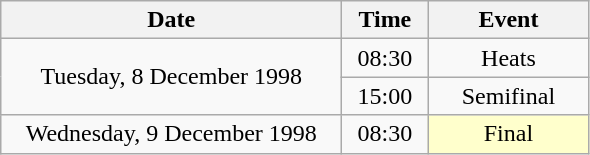<table class = "wikitable" style="text-align:center;">
<tr>
<th width=220>Date</th>
<th width=50>Time</th>
<th width=100>Event</th>
</tr>
<tr>
<td rowspan=2>Tuesday, 8 December 1998</td>
<td>08:30</td>
<td>Heats</td>
</tr>
<tr>
<td>15:00</td>
<td>Semifinal</td>
</tr>
<tr>
<td>Wednesday, 9 December 1998</td>
<td>08:30</td>
<td bgcolor=ffffcc>Final</td>
</tr>
</table>
